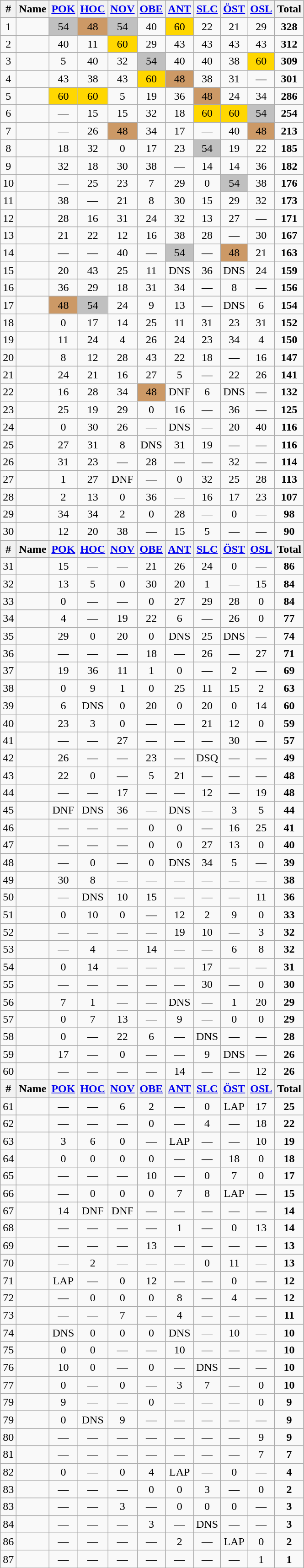<table class="wikitable sortable" style="text-align:center;">
<tr>
<th>#</th>
<th>Name</th>
<th><a href='#'>POK</a></th>
<th><a href='#'>HOC</a></th>
<th><a href='#'>NOV</a></th>
<th><a href='#'>OBE</a></th>
<th><a href='#'>ANT</a></th>
<th><a href='#'>SLC</a></th>
<th><a href='#'>ÖST</a></th>
<th><a href='#'>OSL</a></th>
<th><strong>Total</strong> </th>
</tr>
<tr>
<td>1</td>
<td align="left"></td>
<td bgcolor="silver">54</td>
<td bgcolor="CC9966">48</td>
<td bgcolor="silver">54</td>
<td>40</td>
<td bgcolor="gold">60</td>
<td>22</td>
<td>21</td>
<td>29</td>
<td><strong>328</strong></td>
</tr>
<tr>
<td>2</td>
<td align="left"></td>
<td>40</td>
<td>11</td>
<td bgcolor="gold">60</td>
<td>29</td>
<td>43</td>
<td>43</td>
<td>43</td>
<td>43</td>
<td><strong>312</strong></td>
</tr>
<tr>
<td>3</td>
<td align="left"></td>
<td>5</td>
<td>40</td>
<td>32</td>
<td bgcolor="silver">54</td>
<td>40</td>
<td>40</td>
<td>38</td>
<td bgcolor="gold">60</td>
<td><strong>309</strong></td>
</tr>
<tr>
<td>4</td>
<td align="left"></td>
<td>43</td>
<td>38</td>
<td>43</td>
<td bgcolor="gold">60</td>
<td bgcolor="CC9966">48</td>
<td>38</td>
<td>31</td>
<td>—</td>
<td><strong>301</strong></td>
</tr>
<tr>
<td>5</td>
<td align="left"></td>
<td bgcolor="gold">60</td>
<td bgcolor="gold">60</td>
<td>5</td>
<td>19</td>
<td>36</td>
<td bgcolor="CC9966">48</td>
<td>24</td>
<td>34</td>
<td><strong>286</strong></td>
</tr>
<tr>
<td>6</td>
<td align="left"></td>
<td>—</td>
<td>15</td>
<td>15</td>
<td>32</td>
<td>18</td>
<td bgcolor="gold">60</td>
<td bgcolor="gold">60</td>
<td bgcolor="silver">54</td>
<td><strong>254</strong></td>
</tr>
<tr>
<td>7</td>
<td align="left"></td>
<td>—</td>
<td>26</td>
<td bgcolor="CC9966">48</td>
<td>34</td>
<td>17</td>
<td>—</td>
<td>40</td>
<td bgcolor="CC9966">48</td>
<td><strong>213</strong></td>
</tr>
<tr>
<td>8</td>
<td align="left"></td>
<td>18</td>
<td>32</td>
<td>0</td>
<td>17</td>
<td>23</td>
<td bgcolor="silver">54</td>
<td>19</td>
<td>22</td>
<td><strong>185</strong></td>
</tr>
<tr>
<td>9</td>
<td align="left"></td>
<td>32</td>
<td>18</td>
<td>30</td>
<td>38</td>
<td>—</td>
<td>14</td>
<td>14</td>
<td>36</td>
<td><strong>182</strong></td>
</tr>
<tr>
<td>10</td>
<td align="left"></td>
<td>—</td>
<td>25</td>
<td>23</td>
<td>7</td>
<td>29</td>
<td>0</td>
<td bgcolor="silver">54</td>
<td>38</td>
<td><strong>176</strong></td>
</tr>
<tr>
<td>11</td>
<td align="left"></td>
<td>38</td>
<td>—</td>
<td>21</td>
<td>8</td>
<td>30</td>
<td>15</td>
<td>29</td>
<td>32</td>
<td><strong>173</strong></td>
</tr>
<tr>
<td>12</td>
<td align="left"></td>
<td>28</td>
<td>16</td>
<td>31</td>
<td>24</td>
<td>32</td>
<td>13</td>
<td>27</td>
<td>—</td>
<td><strong>171</strong></td>
</tr>
<tr>
<td>13</td>
<td align="left"></td>
<td>21</td>
<td>22</td>
<td>12</td>
<td>16</td>
<td>38</td>
<td>28</td>
<td>—</td>
<td>30</td>
<td><strong>167</strong></td>
</tr>
<tr>
<td>14</td>
<td align="left"></td>
<td>—</td>
<td>—</td>
<td>40</td>
<td>—</td>
<td bgcolor="silver">54</td>
<td>—</td>
<td bgcolor="CC9966">48</td>
<td>21</td>
<td><strong>163</strong></td>
</tr>
<tr>
<td>15</td>
<td align="left"></td>
<td>20</td>
<td>43</td>
<td>25</td>
<td>11</td>
<td>DNS</td>
<td>36</td>
<td>DNS</td>
<td>24</td>
<td><strong>159</strong></td>
</tr>
<tr>
<td>16</td>
<td align="left"></td>
<td>36</td>
<td>29</td>
<td>18</td>
<td>31</td>
<td>34</td>
<td>—</td>
<td>8</td>
<td>—</td>
<td><strong>156</strong></td>
</tr>
<tr>
<td>17</td>
<td align="left"></td>
<td bgcolor="CC9966">48</td>
<td bgcolor="silver">54</td>
<td>24</td>
<td>9</td>
<td>13</td>
<td>—</td>
<td>DNS</td>
<td>6</td>
<td><strong>154</strong></td>
</tr>
<tr>
<td>18</td>
<td align="left"></td>
<td>0</td>
<td>17</td>
<td>14</td>
<td>25</td>
<td>11</td>
<td>31</td>
<td>23</td>
<td>31</td>
<td><strong>152</strong></td>
</tr>
<tr>
<td>19</td>
<td align="left"></td>
<td>11</td>
<td>24</td>
<td>4</td>
<td>26</td>
<td>24</td>
<td>23</td>
<td>34</td>
<td>4</td>
<td><strong>150</strong></td>
</tr>
<tr>
<td>20</td>
<td align="left"></td>
<td>8</td>
<td>12</td>
<td>28</td>
<td>43</td>
<td>22</td>
<td>18</td>
<td>—</td>
<td>16</td>
<td><strong>147</strong></td>
</tr>
<tr>
<td>21</td>
<td align="left"></td>
<td>24</td>
<td>21</td>
<td>16</td>
<td>27</td>
<td>5</td>
<td>—</td>
<td>22</td>
<td>26</td>
<td><strong>141</strong></td>
</tr>
<tr>
<td>22</td>
<td align="left"></td>
<td>16</td>
<td>28</td>
<td>34</td>
<td bgcolor="CC9966">48</td>
<td>DNF</td>
<td>6</td>
<td>DNS</td>
<td>—</td>
<td><strong>132</strong></td>
</tr>
<tr>
<td>23</td>
<td align="left"></td>
<td>25</td>
<td>19</td>
<td>29</td>
<td>0</td>
<td>16</td>
<td>—</td>
<td>36</td>
<td>—</td>
<td><strong>125</strong></td>
</tr>
<tr>
<td>24</td>
<td align="left"></td>
<td>0</td>
<td>30</td>
<td>26</td>
<td>—</td>
<td>DNS</td>
<td>—</td>
<td>20</td>
<td>40</td>
<td><strong>116</strong></td>
</tr>
<tr>
<td>25</td>
<td align="left"></td>
<td>27</td>
<td>31</td>
<td>8</td>
<td>DNS</td>
<td>31</td>
<td>19</td>
<td>—</td>
<td>—</td>
<td><strong>116</strong></td>
</tr>
<tr>
<td>26</td>
<td align="left"></td>
<td>31</td>
<td>23</td>
<td>—</td>
<td>28</td>
<td>—</td>
<td>—</td>
<td>32</td>
<td>—</td>
<td><strong>114</strong></td>
</tr>
<tr>
<td>27</td>
<td align="left"></td>
<td>1</td>
<td>27</td>
<td>DNF</td>
<td>—</td>
<td>0</td>
<td>32</td>
<td>25</td>
<td>28</td>
<td><strong>113</strong></td>
</tr>
<tr>
<td>28</td>
<td align="left"></td>
<td>2</td>
<td>13</td>
<td>0</td>
<td>36</td>
<td>—</td>
<td>16</td>
<td>17</td>
<td>23</td>
<td><strong>107</strong></td>
</tr>
<tr>
<td>29</td>
<td align="left"></td>
<td>34</td>
<td>34</td>
<td>2</td>
<td>0</td>
<td>28</td>
<td>—</td>
<td>0</td>
<td>—</td>
<td><strong>98</strong></td>
</tr>
<tr>
<td>30</td>
<td align="left"></td>
<td>12</td>
<td>20</td>
<td>38</td>
<td>—</td>
<td>15</td>
<td>5</td>
<td>—</td>
<td>—</td>
<td><strong>90</strong></td>
</tr>
<tr>
<th>#</th>
<th>Name</th>
<th><a href='#'>POK</a></th>
<th><a href='#'>HOC</a></th>
<th><a href='#'>NOV</a></th>
<th><a href='#'>OBE</a></th>
<th><a href='#'>ANT</a></th>
<th><a href='#'>SLC</a></th>
<th><a href='#'>ÖST</a></th>
<th><a href='#'>OSL</a></th>
<th><strong>Total</strong></th>
</tr>
<tr>
<td>31</td>
<td align="left"></td>
<td>15</td>
<td>—</td>
<td>—</td>
<td>21</td>
<td>26</td>
<td>24</td>
<td>0</td>
<td>—</td>
<td><strong>86</strong></td>
</tr>
<tr>
<td>32</td>
<td align="left"></td>
<td>13</td>
<td>5</td>
<td>0</td>
<td>30</td>
<td>20</td>
<td>1</td>
<td>—</td>
<td>15</td>
<td><strong>84</strong></td>
</tr>
<tr>
<td>33</td>
<td align="left"></td>
<td>0</td>
<td>—</td>
<td>—</td>
<td>0</td>
<td>27</td>
<td>29</td>
<td>28</td>
<td>0</td>
<td><strong>84</strong></td>
</tr>
<tr>
<td>34</td>
<td align="left"></td>
<td>4</td>
<td>—</td>
<td>19</td>
<td>22</td>
<td>6</td>
<td>—</td>
<td>26</td>
<td>0</td>
<td><strong>77</strong></td>
</tr>
<tr>
<td>35</td>
<td align="left"></td>
<td>29</td>
<td>0</td>
<td>20</td>
<td>0</td>
<td>DNS</td>
<td>25</td>
<td>DNS</td>
<td>—</td>
<td><strong>74</strong></td>
</tr>
<tr>
<td>36</td>
<td align="left"></td>
<td>—</td>
<td>—</td>
<td>—</td>
<td>18</td>
<td>—</td>
<td>26</td>
<td>—</td>
<td>27</td>
<td><strong>71</strong></td>
</tr>
<tr>
<td>37</td>
<td align="left"></td>
<td>19</td>
<td>36</td>
<td>11</td>
<td>1</td>
<td>0</td>
<td>—</td>
<td>2</td>
<td>—</td>
<td><strong>69</strong></td>
</tr>
<tr>
<td>38</td>
<td align="left"></td>
<td>0</td>
<td>9</td>
<td>1</td>
<td>0</td>
<td>25</td>
<td>11</td>
<td>15</td>
<td>2</td>
<td><strong>63</strong></td>
</tr>
<tr>
<td>39</td>
<td align="left"></td>
<td>6</td>
<td>DNS</td>
<td>0</td>
<td>20</td>
<td>0</td>
<td>20</td>
<td>0</td>
<td>14</td>
<td><strong>60</strong></td>
</tr>
<tr>
<td>40</td>
<td align="left"></td>
<td>23</td>
<td>3</td>
<td>0</td>
<td>—</td>
<td>—</td>
<td>21</td>
<td>12</td>
<td>0</td>
<td><strong>59</strong></td>
</tr>
<tr>
<td>41</td>
<td align="left"></td>
<td>—</td>
<td>—</td>
<td>27</td>
<td>—</td>
<td>—</td>
<td>—</td>
<td>30</td>
<td>—</td>
<td><strong>57</strong></td>
</tr>
<tr>
<td>42</td>
<td align="left"></td>
<td>26</td>
<td>—</td>
<td>—</td>
<td>23</td>
<td>—</td>
<td>DSQ</td>
<td>—</td>
<td>—</td>
<td><strong>49</strong></td>
</tr>
<tr>
<td>43</td>
<td align="left"></td>
<td>22</td>
<td>0</td>
<td>—</td>
<td>5</td>
<td>21</td>
<td>—</td>
<td>—</td>
<td>—</td>
<td><strong>48</strong></td>
</tr>
<tr>
<td>44</td>
<td align="left"></td>
<td>—</td>
<td>—</td>
<td>17</td>
<td>—</td>
<td>—</td>
<td>12</td>
<td>—</td>
<td>19</td>
<td><strong>48</strong></td>
</tr>
<tr>
<td>45</td>
<td align="left"></td>
<td>DNF</td>
<td>DNS</td>
<td>36</td>
<td>—</td>
<td>DNS</td>
<td>—</td>
<td>3</td>
<td>5</td>
<td><strong>44</strong></td>
</tr>
<tr>
<td>46</td>
<td align="left"></td>
<td>—</td>
<td>—</td>
<td>—</td>
<td>0</td>
<td>0</td>
<td>—</td>
<td>16</td>
<td>25</td>
<td><strong>41</strong></td>
</tr>
<tr>
<td>47</td>
<td align="left"></td>
<td>—</td>
<td>—</td>
<td>—</td>
<td>0</td>
<td>0</td>
<td>27</td>
<td>13</td>
<td>0</td>
<td><strong>40</strong></td>
</tr>
<tr>
<td>48</td>
<td align="left"></td>
<td>—</td>
<td>0</td>
<td>—</td>
<td>0</td>
<td>DNS</td>
<td>34</td>
<td>5</td>
<td>—</td>
<td><strong>39</strong></td>
</tr>
<tr>
<td>49</td>
<td align="left"></td>
<td>30</td>
<td>8</td>
<td>—</td>
<td>—</td>
<td>—</td>
<td>—</td>
<td>—</td>
<td>—</td>
<td><strong>38</strong></td>
</tr>
<tr>
<td>50</td>
<td align="left"></td>
<td>—</td>
<td>DNS</td>
<td>10</td>
<td>15</td>
<td>—</td>
<td>—</td>
<td>—</td>
<td>11</td>
<td><strong>36</strong></td>
</tr>
<tr>
<td>51</td>
<td align="left"></td>
<td>0</td>
<td>10</td>
<td>0</td>
<td>—</td>
<td>12</td>
<td>2</td>
<td>9</td>
<td>0</td>
<td><strong>33</strong></td>
</tr>
<tr>
<td>52</td>
<td align="left"></td>
<td>—</td>
<td>—</td>
<td>—</td>
<td>—</td>
<td>19</td>
<td>10</td>
<td>—</td>
<td>3</td>
<td><strong>32</strong></td>
</tr>
<tr>
<td>53</td>
<td align="left"></td>
<td>—</td>
<td>4</td>
<td>—</td>
<td>14</td>
<td>—</td>
<td>—</td>
<td>6</td>
<td>8</td>
<td><strong>32</strong></td>
</tr>
<tr>
<td>54</td>
<td align="left"></td>
<td>0</td>
<td>14</td>
<td>—</td>
<td>—</td>
<td>—</td>
<td>17</td>
<td>—</td>
<td>—</td>
<td><strong>31</strong></td>
</tr>
<tr>
<td>55</td>
<td align="left"></td>
<td>—</td>
<td>—</td>
<td>—</td>
<td>—</td>
<td>—</td>
<td>30</td>
<td>—</td>
<td>0</td>
<td><strong>30</strong></td>
</tr>
<tr>
<td>56</td>
<td align="left"></td>
<td>7</td>
<td>1</td>
<td>—</td>
<td>—</td>
<td>DNS</td>
<td>—</td>
<td>1</td>
<td>20</td>
<td><strong>29</strong></td>
</tr>
<tr>
<td>57</td>
<td align="left"></td>
<td>0</td>
<td>7</td>
<td>13</td>
<td>—</td>
<td>9</td>
<td>—</td>
<td>0</td>
<td>0</td>
<td><strong>29</strong></td>
</tr>
<tr>
<td>58</td>
<td align="left"></td>
<td>0</td>
<td>—</td>
<td>22</td>
<td>6</td>
<td>—</td>
<td>DNS</td>
<td>—</td>
<td>—</td>
<td><strong>28</strong></td>
</tr>
<tr>
<td>59</td>
<td align="left"></td>
<td>17</td>
<td>—</td>
<td>0</td>
<td>—</td>
<td>—</td>
<td>9</td>
<td>DNS</td>
<td>—</td>
<td><strong>26</strong></td>
</tr>
<tr>
<td>60</td>
<td align="left"></td>
<td>—</td>
<td>—</td>
<td>—</td>
<td>—</td>
<td>14</td>
<td>—</td>
<td>—</td>
<td>12</td>
<td><strong>26</strong></td>
</tr>
<tr>
<th>#</th>
<th>Name</th>
<th><a href='#'>POK</a></th>
<th><a href='#'>HOC</a></th>
<th><a href='#'>NOV</a></th>
<th><a href='#'>OBE</a></th>
<th><a href='#'>ANT</a></th>
<th><a href='#'>SLC</a></th>
<th><a href='#'>ÖST</a></th>
<th><a href='#'>OSL</a></th>
<th><strong>Total</strong></th>
</tr>
<tr>
<td>61</td>
<td align="left"></td>
<td>—</td>
<td>—</td>
<td>6</td>
<td>2</td>
<td>—</td>
<td>0</td>
<td>LAP</td>
<td>17</td>
<td><strong>25</strong></td>
</tr>
<tr>
<td>62</td>
<td align="left"></td>
<td>—</td>
<td>—</td>
<td>—</td>
<td>0</td>
<td>—</td>
<td>4</td>
<td>—</td>
<td>18</td>
<td><strong>22</strong></td>
</tr>
<tr>
<td>63</td>
<td align="left"></td>
<td>3</td>
<td>6</td>
<td>0</td>
<td>—</td>
<td>LAP</td>
<td>—</td>
<td>—</td>
<td>10</td>
<td><strong>19</strong></td>
</tr>
<tr>
<td>64</td>
<td align="left"></td>
<td>0</td>
<td>0</td>
<td>0</td>
<td>0</td>
<td>—</td>
<td>—</td>
<td>18</td>
<td>0</td>
<td><strong>18</strong></td>
</tr>
<tr>
<td>65</td>
<td align="left"></td>
<td>—</td>
<td>—</td>
<td>—</td>
<td>10</td>
<td>—</td>
<td>0</td>
<td>7</td>
<td>0</td>
<td><strong>17</strong></td>
</tr>
<tr>
<td>66</td>
<td align="left"></td>
<td>—</td>
<td>0</td>
<td>0</td>
<td>0</td>
<td>7</td>
<td>8</td>
<td>LAP</td>
<td>—</td>
<td><strong>15</strong></td>
</tr>
<tr>
<td>67</td>
<td align="left"></td>
<td>14</td>
<td>DNF</td>
<td>DNF</td>
<td>—</td>
<td>—</td>
<td>—</td>
<td>—</td>
<td>—</td>
<td><strong>14</strong></td>
</tr>
<tr>
<td>68</td>
<td align="left"></td>
<td>—</td>
<td>—</td>
<td>—</td>
<td>—</td>
<td>1</td>
<td>—</td>
<td>0</td>
<td>13</td>
<td><strong>14</strong></td>
</tr>
<tr>
<td>69</td>
<td align="left"></td>
<td>—</td>
<td>—</td>
<td>—</td>
<td>13</td>
<td>—</td>
<td>—</td>
<td>—</td>
<td>—</td>
<td><strong>13</strong></td>
</tr>
<tr>
<td>70</td>
<td align="left"></td>
<td>—</td>
<td>2</td>
<td>—</td>
<td>—</td>
<td>—</td>
<td>0</td>
<td>11</td>
<td>—</td>
<td><strong>13</strong></td>
</tr>
<tr>
<td>71</td>
<td align="left"></td>
<td>LAP</td>
<td>—</td>
<td>0</td>
<td>12</td>
<td>—</td>
<td>—</td>
<td>0</td>
<td>—</td>
<td><strong>12</strong></td>
</tr>
<tr>
<td>72</td>
<td align="left"></td>
<td>—</td>
<td>0</td>
<td>0</td>
<td>0</td>
<td>8</td>
<td>—</td>
<td>4</td>
<td>—</td>
<td><strong>12</strong></td>
</tr>
<tr>
<td>73</td>
<td align="left"></td>
<td>—</td>
<td>—</td>
<td>7</td>
<td>—</td>
<td>4</td>
<td>—</td>
<td>—</td>
<td>—</td>
<td><strong>11</strong></td>
</tr>
<tr>
<td>74</td>
<td align="left"></td>
<td>DNS</td>
<td>0</td>
<td>0</td>
<td>0</td>
<td>DNS</td>
<td>—</td>
<td>10</td>
<td>—</td>
<td><strong>10</strong></td>
</tr>
<tr>
<td>75</td>
<td align="left"></td>
<td>0</td>
<td>0</td>
<td>—</td>
<td>—</td>
<td>10</td>
<td>—</td>
<td>—</td>
<td>—</td>
<td><strong>10</strong></td>
</tr>
<tr>
<td>76</td>
<td align="left"></td>
<td>10</td>
<td>0</td>
<td>—</td>
<td>0</td>
<td>—</td>
<td>DNS</td>
<td>—</td>
<td>—</td>
<td><strong>10</strong></td>
</tr>
<tr>
<td>77</td>
<td align="left"></td>
<td>0</td>
<td>—</td>
<td>0</td>
<td>—</td>
<td>3</td>
<td>7</td>
<td>—</td>
<td>0</td>
<td><strong>10</strong></td>
</tr>
<tr>
<td>79</td>
<td align="left"></td>
<td>9</td>
<td>—</td>
<td>—</td>
<td>0</td>
<td>—</td>
<td>—</td>
<td>—</td>
<td>0</td>
<td><strong>9</strong></td>
</tr>
<tr>
<td>79</td>
<td align="left"></td>
<td>0</td>
<td>DNS</td>
<td>9</td>
<td>—</td>
<td>—</td>
<td>—</td>
<td>—</td>
<td>—</td>
<td><strong>9</strong></td>
</tr>
<tr>
<td>80</td>
<td align="left"></td>
<td>—</td>
<td>—</td>
<td>—</td>
<td>—</td>
<td>—</td>
<td>—</td>
<td>—</td>
<td>9</td>
<td><strong>9</strong></td>
</tr>
<tr>
<td>81</td>
<td align="left"></td>
<td>—</td>
<td>—</td>
<td>—</td>
<td>—</td>
<td>—</td>
<td>—</td>
<td>—</td>
<td>7</td>
<td><strong>7</strong></td>
</tr>
<tr>
<td>82</td>
<td align="left"></td>
<td>0</td>
<td>—</td>
<td>0</td>
<td>4</td>
<td>LAP</td>
<td>—</td>
<td>0</td>
<td>—</td>
<td><strong>4</strong></td>
</tr>
<tr>
<td>83</td>
<td align="left"></td>
<td>—</td>
<td>—</td>
<td>—</td>
<td>0</td>
<td>0</td>
<td>3</td>
<td>—</td>
<td>0</td>
<td><strong>2</strong></td>
</tr>
<tr>
<td>83</td>
<td align="left"></td>
<td>—</td>
<td>—</td>
<td>3</td>
<td>—</td>
<td>0</td>
<td>0</td>
<td>0</td>
<td>—</td>
<td><strong>3</strong></td>
</tr>
<tr>
<td>84</td>
<td align="left"></td>
<td>—</td>
<td>—</td>
<td>—</td>
<td>3</td>
<td>—</td>
<td>DNS</td>
<td>—</td>
<td>—</td>
<td><strong>3</strong></td>
</tr>
<tr>
<td>86</td>
<td align="left"></td>
<td>—</td>
<td>—</td>
<td>—</td>
<td>—</td>
<td>2</td>
<td>—</td>
<td>LAP</td>
<td>0</td>
<td><strong>2</strong></td>
</tr>
<tr>
<td>87</td>
<td align="left"></td>
<td>—</td>
<td>—</td>
<td>—</td>
<td>—</td>
<td>—</td>
<td>—</td>
<td>—</td>
<td>1</td>
<td><strong>1</strong></td>
</tr>
</table>
